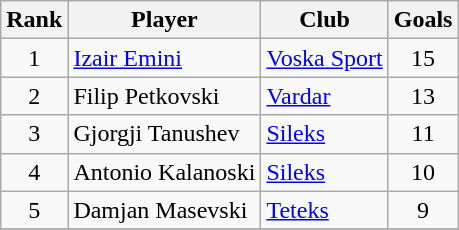<table class="wikitable" style="text-align:center">
<tr>
<th>Rank</th>
<th>Player</th>
<th>Club</th>
<th>Goals</th>
</tr>
<tr>
<td>1</td>
<td align="left"> <a href='#'>Izair Emini</a></td>
<td align="left"><a href='#'>Voska Sport</a></td>
<td>15</td>
</tr>
<tr>
<td>2</td>
<td align="left"> Filip Petkovski</td>
<td align="left"><a href='#'>Vardar</a></td>
<td>13</td>
</tr>
<tr>
<td>3</td>
<td align="left"> Gjorgji Tanushev</td>
<td align="left"><a href='#'>Sileks</a></td>
<td>11</td>
</tr>
<tr>
<td>4</td>
<td align="left"> Antonio Kalanoski</td>
<td align="left"><a href='#'>Sileks</a></td>
<td>10</td>
</tr>
<tr>
<td>5</td>
<td align="left"> Damjan Masevski</td>
<td align="left"><a href='#'>Teteks</a></td>
<td>9</td>
</tr>
<tr>
</tr>
</table>
